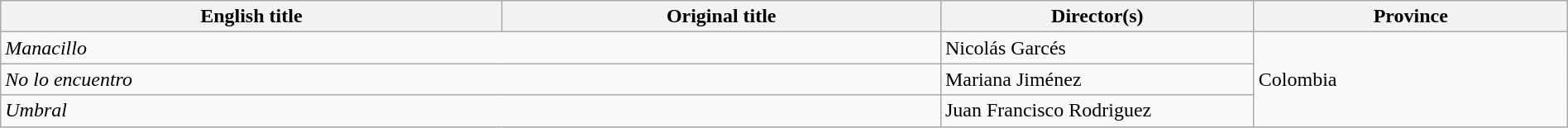<table class="wikitable" width=100%>
<tr>
<th scope="col" width="32%">English title</th>
<th scope="col" width="28%">Original title</th>
<th scope="col" width="20%">Director(s)</th>
<th scope="col" width="20%">Province</th>
</tr>
<tr>
<td colspan=2><em>Manacillo</em></td>
<td>Nicolás Garcés</td>
<td rowspan=3>Colombia</td>
</tr>
<tr>
<td colspan=2><em>No lo encuentro</em></td>
<td>Mariana Jiménez</td>
</tr>
<tr>
<td colspan=2><em>Umbral</em></td>
<td>Juan Francisco Rodriguez</td>
</tr>
</table>
